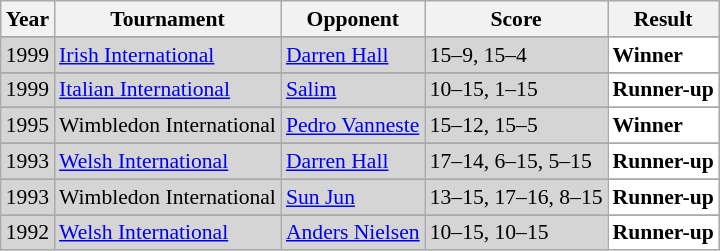<table class="sortable wikitable" style="font-size: 90%;">
<tr>
<th>Year</th>
<th>Tournament</th>
<th>Opponent</th>
<th>Score</th>
<th>Result</th>
</tr>
<tr>
</tr>
<tr style="background:#D5D5D5">
<td align="center">1999</td>
<td align="left"><a href='#'>Irish International</a></td>
<td align="left"> <a href='#'>Darren Hall</a></td>
<td align="left">15–9, 15–4</td>
<td style="text-align:left; background:white"> <strong>Winner</strong></td>
</tr>
<tr>
</tr>
<tr style="background:#D5D5D5">
<td align="center">1999</td>
<td align="left"><a href='#'>Italian International</a></td>
<td align="left"> <a href='#'>Salim</a></td>
<td align="left">10–15, 1–15</td>
<td style="text-align:left; background:white"> <strong>Runner-up</strong></td>
</tr>
<tr>
</tr>
<tr style="background:#D5D5D5">
<td align="center">1995</td>
<td align="left">Wimbledon International</td>
<td align="left"> <a href='#'>Pedro Vanneste</a></td>
<td align="left">15–12, 15–5</td>
<td style="text-align:left; background:white"> <strong>Winner</strong></td>
</tr>
<tr>
</tr>
<tr style="background:#D5D5D5">
<td align="center">1993</td>
<td align="left"><a href='#'>Welsh International</a></td>
<td align="left"> <a href='#'>Darren Hall</a></td>
<td align="left">17–14, 6–15, 5–15</td>
<td style="text-align:left; background:white"> <strong>Runner-up</strong></td>
</tr>
<tr>
</tr>
<tr style="background:#D5D5D5">
<td align="center">1993</td>
<td align="left">Wimbledon International</td>
<td align="left"> <a href='#'>Sun Jun</a></td>
<td align="left">13–15, 17–16, 8–15</td>
<td style="text-align:left; background:white"> <strong>Runner-up</strong></td>
</tr>
<tr>
</tr>
<tr style="background:#D5D5D5">
<td align="center">1992</td>
<td align="left"><a href='#'>Welsh International</a></td>
<td align="left"> <a href='#'>Anders Nielsen</a></td>
<td align="left">10–15, 10–15</td>
<td style="text-align:left; background:white"> <strong>Runner-up</strong></td>
</tr>
</table>
